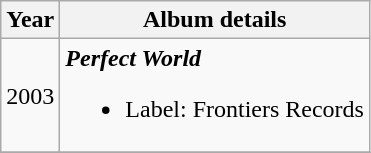<table class="wikitable" style="text-align:center;">
<tr>
<th>Year</th>
<th>Album details</th>
</tr>
<tr>
<td>2003</td>
<td align="left"><strong><em>Perfect World</em></strong><br><ul><li>Label: Frontiers Records</li></ul></td>
</tr>
<tr>
</tr>
</table>
